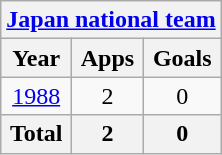<table class="wikitable" style="text-align:center">
<tr>
<th colspan=3><a href='#'>Japan national team</a></th>
</tr>
<tr>
<th>Year</th>
<th>Apps</th>
<th>Goals</th>
</tr>
<tr>
<td><a href='#'>1988</a></td>
<td>2</td>
<td>0</td>
</tr>
<tr>
<th>Total</th>
<th>2</th>
<th>0</th>
</tr>
</table>
